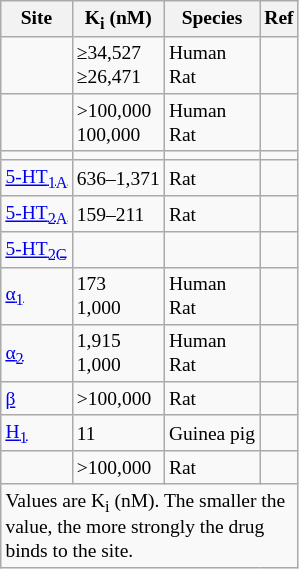<table class="wikitable floatleft" style="font-size:small;">
<tr>
<th>Site</th>
<th>K<sub>i</sub> (nM)</th>
<th>Species</th>
<th>Ref</th>
</tr>
<tr>
<td></td>
<td>≥34,527<br>≥26,471</td>
<td>Human<br>Rat</td>
<td><br></td>
</tr>
<tr>
<td></td>
<td>>100,000<br>100,000</td>
<td>Human<br>Rat</td>
<td></td>
</tr>
<tr>
<td></td>
<td></td>
<td></td>
<td></td>
</tr>
<tr>
<td><a href='#'>5-HT<sub>1A</sub></a></td>
<td>636–1,371</td>
<td>Rat</td>
<td></td>
</tr>
<tr>
<td><a href='#'>5-HT<sub>2A</sub></a></td>
<td>159–211</td>
<td>Rat</td>
<td></td>
</tr>
<tr>
<td><a href='#'>5-HT<sub>2C</sub></a></td>
<td></td>
<td></td>
<td></td>
</tr>
<tr>
<td><a href='#'>α<sub>1</sub></a></td>
<td>173<br>1,000</td>
<td>Human<br>Rat</td>
<td><br></td>
</tr>
<tr>
<td><a href='#'>α<sub>2</sub></a></td>
<td>1,915<br>1,000</td>
<td>Human<br>Rat</td>
<td><br></td>
</tr>
<tr>
<td><a href='#'>β</a></td>
<td>>100,000</td>
<td>Rat</td>
<td></td>
</tr>
<tr>
<td><a href='#'>H<sub>1</sub></a></td>
<td>11</td>
<td>Guinea pig</td>
<td></td>
</tr>
<tr>
<td></td>
<td>>100,000</td>
<td>Rat</td>
<td></td>
</tr>
<tr class="sortbottom">
<td colspan="4" style="width: 1px;">Values are K<sub>i</sub> (nM). The smaller the value, the more strongly the drug binds to the site.</td>
</tr>
</table>
